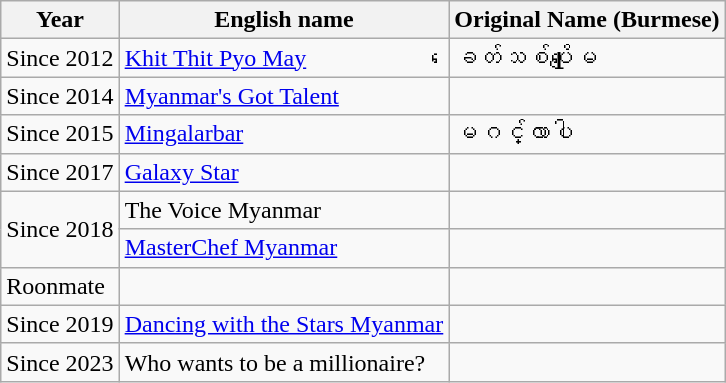<table class="wikitable">
<tr>
<th>Year</th>
<th>English name</th>
<th>Original Name (Burmese)</th>
</tr>
<tr>
<td>Since 2012</td>
<td><a href='#'>Khit Thit Pyo May</a></td>
<td>ခေတ်သစ်ပျိုမေ</td>
</tr>
<tr>
<td>Since 2014</td>
<td><a href='#'>Myanmar's Got Talent</a></td>
<td></td>
</tr>
<tr>
<td>Since 2015</td>
<td><a href='#'>Mingalarbar</a></td>
<td>မင်္ဂလာပါ</td>
</tr>
<tr>
<td>Since 2017</td>
<td><a href='#'>Galaxy Star</a></td>
<td></td>
</tr>
<tr>
<td rowspan="2">Since 2018</td>
<td>The Voice Myanmar</td>
<td></td>
</tr>
<tr>
<td><a href='#'>MasterChef Myanmar</a></td>
<td></td>
</tr>
<tr>
<td>Roonmate</td>
<td></td>
</tr>
<tr>
<td>Since 2019</td>
<td><a href='#'>Dancing with the Stars Myanmar</a></td>
<td></td>
</tr>
<tr>
<td>Since 2023</td>
<td>Who wants to be a millionaire?</td>
<td></td>
</tr>
</table>
